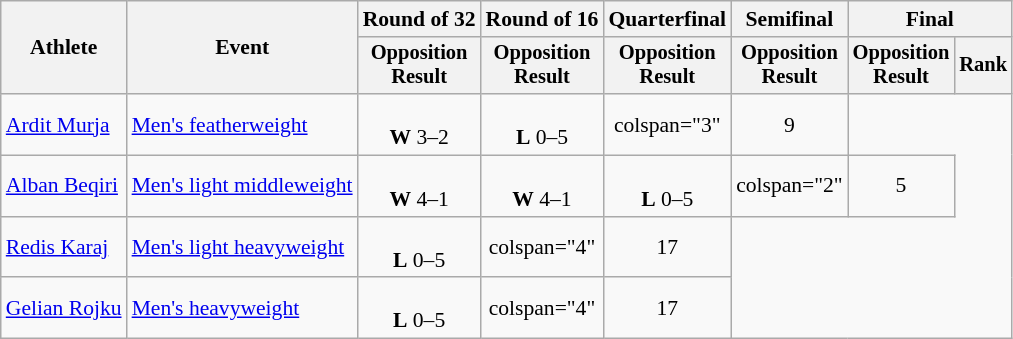<table class="wikitable" style="text-align:center; font-size:90%">
<tr>
<th rowspan="2">Athlete</th>
<th rowspan="2">Event</th>
<th>Round of 32</th>
<th>Round of 16</th>
<th>Quarterfinal</th>
<th>Semifinal</th>
<th colspan="2">Final</th>
</tr>
<tr style="font-size:95%">
<th>Opposition<br>Result</th>
<th>Opposition<br>Result</th>
<th>Opposition<br>Result</th>
<th>Opposition<br>Result</th>
<th>Opposition<br>Result</th>
<th>Rank</th>
</tr>
<tr>
<td align="left"><a href='#'>Ardit Murja</a></td>
<td align="left"><a href='#'>Men's featherweight</a></td>
<td><br><strong>W</strong> 3–2</td>
<td><br><strong>L</strong> 0–5</td>
<td>colspan="3" </td>
<td>9</td>
</tr>
<tr>
<td align="left"><a href='#'>Alban Beqiri</a></td>
<td align="left"><a href='#'>Men's light middleweight</a></td>
<td><br><strong>W</strong> 4–1</td>
<td><br><strong>W</strong> 4–1</td>
<td><br><strong>L</strong> 0–5</td>
<td>colspan="2" </td>
<td>5</td>
</tr>
<tr>
<td align="left"><a href='#'>Redis Karaj</a></td>
<td align="left"><a href='#'>Men's light heavyweight</a></td>
<td><br><strong>L</strong> 0–5</td>
<td>colspan="4" </td>
<td>17</td>
</tr>
<tr>
<td align="left"><a href='#'>Gelian Rojku</a></td>
<td align="left"><a href='#'>Men's heavyweight</a></td>
<td><br><strong>L</strong> 0–5</td>
<td>colspan="4" </td>
<td>17</td>
</tr>
</table>
